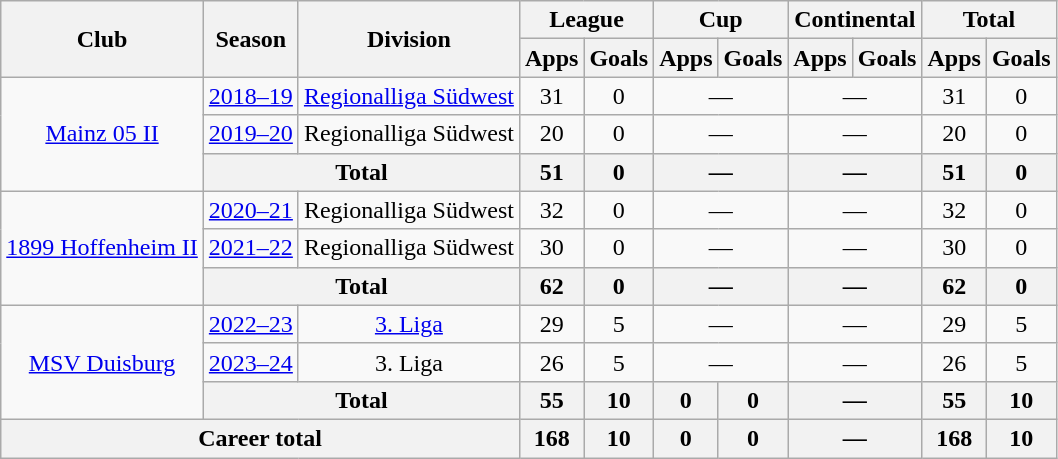<table class="wikitable" style="text-align:center">
<tr>
<th rowspan="2">Club</th>
<th rowspan="2">Season</th>
<th rowspan="2">Division</th>
<th colspan="2">League</th>
<th colspan="2">Cup</th>
<th colspan="2">Continental</th>
<th colspan="2">Total</th>
</tr>
<tr>
<th>Apps</th>
<th>Goals</th>
<th>Apps</th>
<th>Goals</th>
<th>Apps</th>
<th>Goals</th>
<th>Apps</th>
<th>Goals</th>
</tr>
<tr>
<td rowspan=3><a href='#'>Mainz 05 II</a></td>
<td><a href='#'>2018–19</a></td>
<td><a href='#'>Regionalliga Südwest</a></td>
<td>31</td>
<td>0</td>
<td colspan="2">—</td>
<td colspan="2">—</td>
<td>31</td>
<td>0</td>
</tr>
<tr>
<td><a href='#'>2019–20</a></td>
<td>Regionalliga Südwest</td>
<td>20</td>
<td>0</td>
<td colspan="2">—</td>
<td colspan="2">—</td>
<td>20</td>
<td>0</td>
</tr>
<tr>
<th colspan="2">Total</th>
<th>51</th>
<th>0</th>
<th colspan="2">—</th>
<th colspan="2">—</th>
<th>51</th>
<th>0</th>
</tr>
<tr>
<td rowspan=3><a href='#'>1899 Hoffenheim II</a></td>
<td><a href='#'>2020–21</a></td>
<td>Regionalliga Südwest</td>
<td>32</td>
<td>0</td>
<td colspan="2">—</td>
<td colspan="2">—</td>
<td>32</td>
<td>0</td>
</tr>
<tr>
<td><a href='#'>2021–22</a></td>
<td>Regionalliga Südwest</td>
<td>30</td>
<td>0</td>
<td colspan="2">—</td>
<td colspan="2">—</td>
<td>30</td>
<td>0</td>
</tr>
<tr>
<th colspan="2">Total</th>
<th>62</th>
<th>0</th>
<th colspan="2">—</th>
<th colspan="2">—</th>
<th>62</th>
<th>0</th>
</tr>
<tr>
<td rowspan=3><a href='#'>MSV Duisburg</a></td>
<td><a href='#'>2022–23</a></td>
<td><a href='#'>3. Liga</a></td>
<td>29</td>
<td>5</td>
<td colspan="2">—</td>
<td colspan="2">—</td>
<td>29</td>
<td>5</td>
</tr>
<tr>
<td><a href='#'>2023–24</a></td>
<td>3. Liga</td>
<td>26</td>
<td>5</td>
<td colspan="2">—</td>
<td colspan="2">—</td>
<td>26</td>
<td>5</td>
</tr>
<tr>
<th colspan="2">Total</th>
<th>55</th>
<th>10</th>
<th>0</th>
<th>0</th>
<th colspan="2">—</th>
<th>55</th>
<th>10</th>
</tr>
<tr>
<th colspan="3">Career total</th>
<th>168</th>
<th>10</th>
<th>0</th>
<th>0</th>
<th colspan="2">—</th>
<th>168</th>
<th>10</th>
</tr>
</table>
